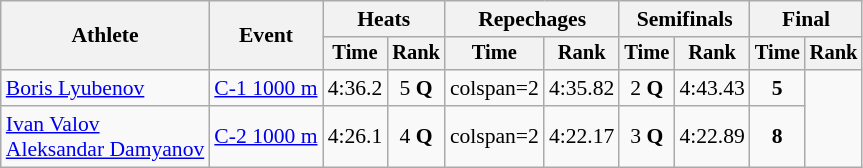<table class="wikitable" style="font-size:90%; text-align:center;">
<tr>
<th rowspan=2>Athlete</th>
<th rowspan=2>Event</th>
<th colspan=2>Heats</th>
<th colspan=2>Repechages</th>
<th colspan=2>Semifinals</th>
<th colspan=2>Final</th>
</tr>
<tr style="font-size:95%">
<th>Time</th>
<th>Rank</th>
<th>Time</th>
<th>Rank</th>
<th>Time</th>
<th>Rank</th>
<th>Time</th>
<th>Rank</th>
</tr>
<tr>
<td align=left rowspan=1><a href='#'>Boris Lyubenov</a></td>
<td align=left><a href='#'>C-1 1000 m</a></td>
<td>4:36.2</td>
<td>5 <strong>Q</strong></td>
<td>colspan=2 </td>
<td>4:35.82</td>
<td>2 <strong>Q</strong></td>
<td>4:43.43</td>
<td><strong>5</strong></td>
</tr>
<tr>
<td align=left rowspan=1><a href='#'>Ivan Valov</a><br><a href='#'>Aleksandar Damyanov</a></td>
<td align=left><a href='#'>C-2 1000 m</a></td>
<td>4:26.1</td>
<td>4 <strong>Q</strong></td>
<td>colspan=2 </td>
<td>4:22.17</td>
<td>3 <strong>Q</strong></td>
<td>4:22.89</td>
<td><strong>8</strong></td>
</tr>
</table>
